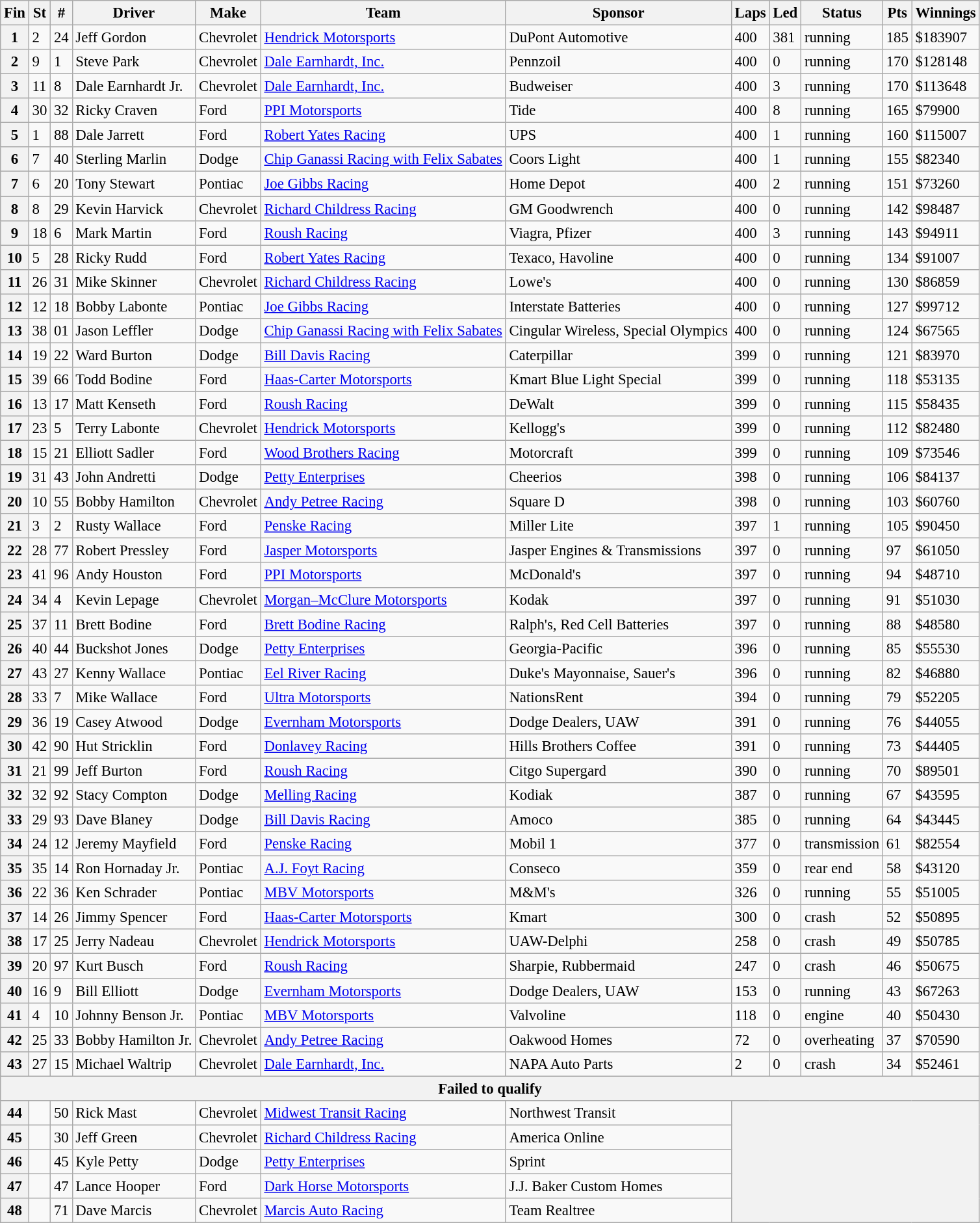<table class="sortable wikitable" style="font-size:95%">
<tr>
<th>Fin</th>
<th>St</th>
<th>#</th>
<th>Driver</th>
<th>Make</th>
<th>Team</th>
<th>Sponsor</th>
<th>Laps</th>
<th>Led</th>
<th>Status</th>
<th>Pts</th>
<th>Winnings</th>
</tr>
<tr>
<th>1</th>
<td>2</td>
<td>24</td>
<td>Jeff Gordon</td>
<td>Chevrolet</td>
<td><a href='#'>Hendrick Motorsports</a></td>
<td>DuPont Automotive</td>
<td>400</td>
<td>381</td>
<td>running</td>
<td>185</td>
<td>$183907</td>
</tr>
<tr>
<th>2</th>
<td>9</td>
<td>1</td>
<td>Steve Park</td>
<td>Chevrolet</td>
<td><a href='#'>Dale Earnhardt, Inc.</a></td>
<td>Pennzoil</td>
<td>400</td>
<td>0</td>
<td>running</td>
<td>170</td>
<td>$128148</td>
</tr>
<tr>
<th>3</th>
<td>11</td>
<td>8</td>
<td>Dale Earnhardt Jr.</td>
<td>Chevrolet</td>
<td><a href='#'>Dale Earnhardt, Inc.</a></td>
<td>Budweiser</td>
<td>400</td>
<td>3</td>
<td>running</td>
<td>170</td>
<td>$113648</td>
</tr>
<tr>
<th>4</th>
<td>30</td>
<td>32</td>
<td>Ricky Craven</td>
<td>Ford</td>
<td><a href='#'>PPI Motorsports</a></td>
<td>Tide</td>
<td>400</td>
<td>8</td>
<td>running</td>
<td>165</td>
<td>$79900</td>
</tr>
<tr>
<th>5</th>
<td>1</td>
<td>88</td>
<td>Dale Jarrett</td>
<td>Ford</td>
<td><a href='#'>Robert Yates Racing</a></td>
<td>UPS</td>
<td>400</td>
<td>1</td>
<td>running</td>
<td>160</td>
<td>$115007</td>
</tr>
<tr>
<th>6</th>
<td>7</td>
<td>40</td>
<td>Sterling Marlin</td>
<td>Dodge</td>
<td><a href='#'>Chip Ganassi Racing with Felix Sabates</a></td>
<td>Coors Light</td>
<td>400</td>
<td>1</td>
<td>running</td>
<td>155</td>
<td>$82340</td>
</tr>
<tr>
<th>7</th>
<td>6</td>
<td>20</td>
<td>Tony Stewart</td>
<td>Pontiac</td>
<td><a href='#'>Joe Gibbs Racing</a></td>
<td>Home Depot</td>
<td>400</td>
<td>2</td>
<td>running</td>
<td>151</td>
<td>$73260</td>
</tr>
<tr>
<th>8</th>
<td>8</td>
<td>29</td>
<td>Kevin Harvick</td>
<td>Chevrolet</td>
<td><a href='#'>Richard Childress Racing</a></td>
<td>GM Goodwrench</td>
<td>400</td>
<td>0</td>
<td>running</td>
<td>142</td>
<td>$98487</td>
</tr>
<tr>
<th>9</th>
<td>18</td>
<td>6</td>
<td>Mark Martin</td>
<td>Ford</td>
<td><a href='#'>Roush Racing</a></td>
<td>Viagra, Pfizer</td>
<td>400</td>
<td>3</td>
<td>running</td>
<td>143</td>
<td>$94911</td>
</tr>
<tr>
<th>10</th>
<td>5</td>
<td>28</td>
<td>Ricky Rudd</td>
<td>Ford</td>
<td><a href='#'>Robert Yates Racing</a></td>
<td>Texaco, Havoline</td>
<td>400</td>
<td>0</td>
<td>running</td>
<td>134</td>
<td>$91007</td>
</tr>
<tr>
<th>11</th>
<td>26</td>
<td>31</td>
<td>Mike Skinner</td>
<td>Chevrolet</td>
<td><a href='#'>Richard Childress Racing</a></td>
<td>Lowe's</td>
<td>400</td>
<td>0</td>
<td>running</td>
<td>130</td>
<td>$86859</td>
</tr>
<tr>
<th>12</th>
<td>12</td>
<td>18</td>
<td>Bobby Labonte</td>
<td>Pontiac</td>
<td><a href='#'>Joe Gibbs Racing</a></td>
<td>Interstate Batteries</td>
<td>400</td>
<td>0</td>
<td>running</td>
<td>127</td>
<td>$99712</td>
</tr>
<tr>
<th>13</th>
<td>38</td>
<td>01</td>
<td>Jason Leffler</td>
<td>Dodge</td>
<td><a href='#'>Chip Ganassi Racing with Felix Sabates</a></td>
<td>Cingular Wireless, Special Olympics</td>
<td>400</td>
<td>0</td>
<td>running</td>
<td>124</td>
<td>$67565</td>
</tr>
<tr>
<th>14</th>
<td>19</td>
<td>22</td>
<td>Ward Burton</td>
<td>Dodge</td>
<td><a href='#'>Bill Davis Racing</a></td>
<td>Caterpillar</td>
<td>399</td>
<td>0</td>
<td>running</td>
<td>121</td>
<td>$83970</td>
</tr>
<tr>
<th>15</th>
<td>39</td>
<td>66</td>
<td>Todd Bodine</td>
<td>Ford</td>
<td><a href='#'>Haas-Carter Motorsports</a></td>
<td>Kmart Blue Light Special</td>
<td>399</td>
<td>0</td>
<td>running</td>
<td>118</td>
<td>$53135</td>
</tr>
<tr>
<th>16</th>
<td>13</td>
<td>17</td>
<td>Matt Kenseth</td>
<td>Ford</td>
<td><a href='#'>Roush Racing</a></td>
<td>DeWalt</td>
<td>399</td>
<td>0</td>
<td>running</td>
<td>115</td>
<td>$58435</td>
</tr>
<tr>
<th>17</th>
<td>23</td>
<td>5</td>
<td>Terry Labonte</td>
<td>Chevrolet</td>
<td><a href='#'>Hendrick Motorsports</a></td>
<td>Kellogg's</td>
<td>399</td>
<td>0</td>
<td>running</td>
<td>112</td>
<td>$82480</td>
</tr>
<tr>
<th>18</th>
<td>15</td>
<td>21</td>
<td>Elliott Sadler</td>
<td>Ford</td>
<td><a href='#'>Wood Brothers Racing</a></td>
<td>Motorcraft</td>
<td>399</td>
<td>0</td>
<td>running</td>
<td>109</td>
<td>$73546</td>
</tr>
<tr>
<th>19</th>
<td>31</td>
<td>43</td>
<td>John Andretti</td>
<td>Dodge</td>
<td><a href='#'>Petty Enterprises</a></td>
<td>Cheerios</td>
<td>398</td>
<td>0</td>
<td>running</td>
<td>106</td>
<td>$84137</td>
</tr>
<tr>
<th>20</th>
<td>10</td>
<td>55</td>
<td>Bobby Hamilton</td>
<td>Chevrolet</td>
<td><a href='#'>Andy Petree Racing</a></td>
<td>Square D</td>
<td>398</td>
<td>0</td>
<td>running</td>
<td>103</td>
<td>$60760</td>
</tr>
<tr>
<th>21</th>
<td>3</td>
<td>2</td>
<td>Rusty Wallace</td>
<td>Ford</td>
<td><a href='#'>Penske Racing</a></td>
<td>Miller Lite</td>
<td>397</td>
<td>1</td>
<td>running</td>
<td>105</td>
<td>$90450</td>
</tr>
<tr>
<th>22</th>
<td>28</td>
<td>77</td>
<td>Robert Pressley</td>
<td>Ford</td>
<td><a href='#'>Jasper Motorsports</a></td>
<td>Jasper Engines & Transmissions</td>
<td>397</td>
<td>0</td>
<td>running</td>
<td>97</td>
<td>$61050</td>
</tr>
<tr>
<th>23</th>
<td>41</td>
<td>96</td>
<td>Andy Houston</td>
<td>Ford</td>
<td><a href='#'>PPI Motorsports</a></td>
<td>McDonald's</td>
<td>397</td>
<td>0</td>
<td>running</td>
<td>94</td>
<td>$48710</td>
</tr>
<tr>
<th>24</th>
<td>34</td>
<td>4</td>
<td>Kevin Lepage</td>
<td>Chevrolet</td>
<td><a href='#'>Morgan–McClure Motorsports</a></td>
<td>Kodak</td>
<td>397</td>
<td>0</td>
<td>running</td>
<td>91</td>
<td>$51030</td>
</tr>
<tr>
<th>25</th>
<td>37</td>
<td>11</td>
<td>Brett Bodine</td>
<td>Ford</td>
<td><a href='#'>Brett Bodine Racing</a></td>
<td>Ralph's, Red Cell Batteries</td>
<td>397</td>
<td>0</td>
<td>running</td>
<td>88</td>
<td>$48580</td>
</tr>
<tr>
<th>26</th>
<td>40</td>
<td>44</td>
<td>Buckshot Jones</td>
<td>Dodge</td>
<td><a href='#'>Petty Enterprises</a></td>
<td>Georgia-Pacific</td>
<td>396</td>
<td>0</td>
<td>running</td>
<td>85</td>
<td>$55530</td>
</tr>
<tr>
<th>27</th>
<td>43</td>
<td>27</td>
<td>Kenny Wallace</td>
<td>Pontiac</td>
<td><a href='#'>Eel River Racing</a></td>
<td>Duke's Mayonnaise, Sauer's</td>
<td>396</td>
<td>0</td>
<td>running</td>
<td>82</td>
<td>$46880</td>
</tr>
<tr>
<th>28</th>
<td>33</td>
<td>7</td>
<td>Mike Wallace</td>
<td>Ford</td>
<td><a href='#'>Ultra Motorsports</a></td>
<td>NationsRent</td>
<td>394</td>
<td>0</td>
<td>running</td>
<td>79</td>
<td>$52205</td>
</tr>
<tr>
<th>29</th>
<td>36</td>
<td>19</td>
<td>Casey Atwood</td>
<td>Dodge</td>
<td><a href='#'>Evernham Motorsports</a></td>
<td>Dodge Dealers, UAW</td>
<td>391</td>
<td>0</td>
<td>running</td>
<td>76</td>
<td>$44055</td>
</tr>
<tr>
<th>30</th>
<td>42</td>
<td>90</td>
<td>Hut Stricklin</td>
<td>Ford</td>
<td><a href='#'>Donlavey Racing</a></td>
<td>Hills Brothers Coffee</td>
<td>391</td>
<td>0</td>
<td>running</td>
<td>73</td>
<td>$44405</td>
</tr>
<tr>
<th>31</th>
<td>21</td>
<td>99</td>
<td>Jeff Burton</td>
<td>Ford</td>
<td><a href='#'>Roush Racing</a></td>
<td>Citgo Supergard</td>
<td>390</td>
<td>0</td>
<td>running</td>
<td>70</td>
<td>$89501</td>
</tr>
<tr>
<th>32</th>
<td>32</td>
<td>92</td>
<td>Stacy Compton</td>
<td>Dodge</td>
<td><a href='#'>Melling Racing</a></td>
<td>Kodiak</td>
<td>387</td>
<td>0</td>
<td>running</td>
<td>67</td>
<td>$43595</td>
</tr>
<tr>
<th>33</th>
<td>29</td>
<td>93</td>
<td>Dave Blaney</td>
<td>Dodge</td>
<td><a href='#'>Bill Davis Racing</a></td>
<td>Amoco</td>
<td>385</td>
<td>0</td>
<td>running</td>
<td>64</td>
<td>$43445</td>
</tr>
<tr>
<th>34</th>
<td>24</td>
<td>12</td>
<td>Jeremy Mayfield</td>
<td>Ford</td>
<td><a href='#'>Penske Racing</a></td>
<td>Mobil 1</td>
<td>377</td>
<td>0</td>
<td>transmission</td>
<td>61</td>
<td>$82554</td>
</tr>
<tr>
<th>35</th>
<td>35</td>
<td>14</td>
<td>Ron Hornaday Jr.</td>
<td>Pontiac</td>
<td><a href='#'>A.J. Foyt Racing</a></td>
<td>Conseco</td>
<td>359</td>
<td>0</td>
<td>rear end</td>
<td>58</td>
<td>$43120</td>
</tr>
<tr>
<th>36</th>
<td>22</td>
<td>36</td>
<td>Ken Schrader</td>
<td>Pontiac</td>
<td><a href='#'>MBV Motorsports</a></td>
<td>M&M's</td>
<td>326</td>
<td>0</td>
<td>running</td>
<td>55</td>
<td>$51005</td>
</tr>
<tr>
<th>37</th>
<td>14</td>
<td>26</td>
<td>Jimmy Spencer</td>
<td>Ford</td>
<td><a href='#'>Haas-Carter Motorsports</a></td>
<td>Kmart</td>
<td>300</td>
<td>0</td>
<td>crash</td>
<td>52</td>
<td>$50895</td>
</tr>
<tr>
<th>38</th>
<td>17</td>
<td>25</td>
<td>Jerry Nadeau</td>
<td>Chevrolet</td>
<td><a href='#'>Hendrick Motorsports</a></td>
<td>UAW-Delphi</td>
<td>258</td>
<td>0</td>
<td>crash</td>
<td>49</td>
<td>$50785</td>
</tr>
<tr>
<th>39</th>
<td>20</td>
<td>97</td>
<td>Kurt Busch</td>
<td>Ford</td>
<td><a href='#'>Roush Racing</a></td>
<td>Sharpie, Rubbermaid</td>
<td>247</td>
<td>0</td>
<td>crash</td>
<td>46</td>
<td>$50675</td>
</tr>
<tr>
<th>40</th>
<td>16</td>
<td>9</td>
<td>Bill Elliott</td>
<td>Dodge</td>
<td><a href='#'>Evernham Motorsports</a></td>
<td>Dodge Dealers, UAW</td>
<td>153</td>
<td>0</td>
<td>running</td>
<td>43</td>
<td>$67263</td>
</tr>
<tr>
<th>41</th>
<td>4</td>
<td>10</td>
<td>Johnny Benson Jr.</td>
<td>Pontiac</td>
<td><a href='#'>MBV Motorsports</a></td>
<td>Valvoline</td>
<td>118</td>
<td>0</td>
<td>engine</td>
<td>40</td>
<td>$50430</td>
</tr>
<tr>
<th>42</th>
<td>25</td>
<td>33</td>
<td>Bobby Hamilton Jr.</td>
<td>Chevrolet</td>
<td><a href='#'>Andy Petree Racing</a></td>
<td>Oakwood Homes</td>
<td>72</td>
<td>0</td>
<td>overheating</td>
<td>37</td>
<td>$70590</td>
</tr>
<tr>
<th>43</th>
<td>27</td>
<td>15</td>
<td>Michael Waltrip</td>
<td>Chevrolet</td>
<td><a href='#'>Dale Earnhardt, Inc.</a></td>
<td>NAPA Auto Parts</td>
<td>2</td>
<td>0</td>
<td>crash</td>
<td>34</td>
<td>$52461</td>
</tr>
<tr>
<th colspan="12">Failed to qualify</th>
</tr>
<tr>
<th>44</th>
<td></td>
<td>50</td>
<td>Rick Mast</td>
<td>Chevrolet</td>
<td><a href='#'>Midwest Transit Racing</a></td>
<td>Northwest Transit</td>
<th colspan="5" rowspan="5"></th>
</tr>
<tr>
<th>45</th>
<td></td>
<td>30</td>
<td>Jeff Green</td>
<td>Chevrolet</td>
<td><a href='#'>Richard Childress Racing</a></td>
<td>America Online</td>
</tr>
<tr>
<th>46</th>
<td></td>
<td>45</td>
<td>Kyle Petty</td>
<td>Dodge</td>
<td><a href='#'>Petty Enterprises</a></td>
<td>Sprint</td>
</tr>
<tr>
<th>47</th>
<td></td>
<td>47</td>
<td>Lance Hooper</td>
<td>Ford</td>
<td><a href='#'>Dark Horse Motorsports</a></td>
<td>J.J. Baker Custom Homes</td>
</tr>
<tr>
<th>48</th>
<td></td>
<td>71</td>
<td>Dave Marcis</td>
<td>Chevrolet</td>
<td><a href='#'>Marcis Auto Racing</a></td>
<td>Team Realtree</td>
</tr>
</table>
